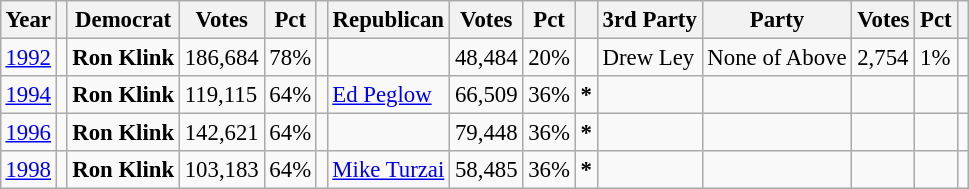<table class="wikitable" style="margin:0.5em ; font-size:95%">
<tr>
<th>Year</th>
<th></th>
<th>Democrat</th>
<th>Votes</th>
<th>Pct</th>
<th></th>
<th>Republican</th>
<th>Votes</th>
<th>Pct</th>
<th></th>
<th>3rd Party</th>
<th>Party</th>
<th>Votes</th>
<th>Pct</th>
<th></th>
</tr>
<tr>
<td><a href='#'>1992</a></td>
<td></td>
<td><strong>Ron Klink</strong></td>
<td>186,684</td>
<td>78%</td>
<td></td>
<td></td>
<td>48,484</td>
<td>20%</td>
<td></td>
<td>Drew Ley</td>
<td>None of Above</td>
<td>2,754</td>
<td>1%</td>
<td></td>
</tr>
<tr>
<td><a href='#'>1994</a></td>
<td></td>
<td><strong>Ron Klink</strong></td>
<td>119,115</td>
<td>64%</td>
<td></td>
<td><a href='#'>Ed Peglow</a></td>
<td>66,509</td>
<td>36%</td>
<td><strong>*</strong></td>
<td></td>
<td></td>
<td></td>
<td></td>
<td></td>
</tr>
<tr>
<td><a href='#'>1996</a></td>
<td></td>
<td><strong>Ron Klink</strong></td>
<td>142,621</td>
<td>64%</td>
<td></td>
<td></td>
<td>79,448</td>
<td>36%</td>
<td><strong>*</strong></td>
<td></td>
<td></td>
<td></td>
<td></td>
<td></td>
</tr>
<tr>
<td><a href='#'>1998</a></td>
<td></td>
<td><strong>Ron Klink</strong></td>
<td>103,183</td>
<td>64%</td>
<td></td>
<td><a href='#'>Mike Turzai</a></td>
<td>58,485</td>
<td>36%</td>
<td><strong>*</strong></td>
<td></td>
<td></td>
<td></td>
<td></td>
<td></td>
</tr>
</table>
